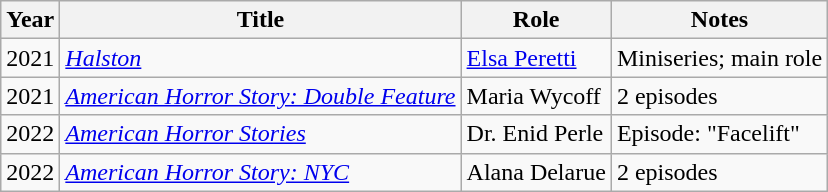<table class="wikitable sortable">
<tr>
<th>Year</th>
<th>Title</th>
<th>Role</th>
<th class="unsortable">Notes</th>
</tr>
<tr>
<td>2021</td>
<td><em><a href='#'>Halston</a></em></td>
<td><a href='#'>Elsa Peretti</a></td>
<td>Miniseries; main role</td>
</tr>
<tr>
<td>2021</td>
<td><em><a href='#'>American Horror Story: Double Feature</a></em></td>
<td>Maria Wycoff</td>
<td>2 episodes</td>
</tr>
<tr>
<td>2022</td>
<td><em><a href='#'>American Horror Stories</a></em></td>
<td>Dr. Enid Perle</td>
<td>Episode: "Facelift"</td>
</tr>
<tr>
<td>2022</td>
<td><em><a href='#'>American Horror Story: NYC</a></em></td>
<td>Alana Delarue</td>
<td>2 episodes</td>
</tr>
</table>
